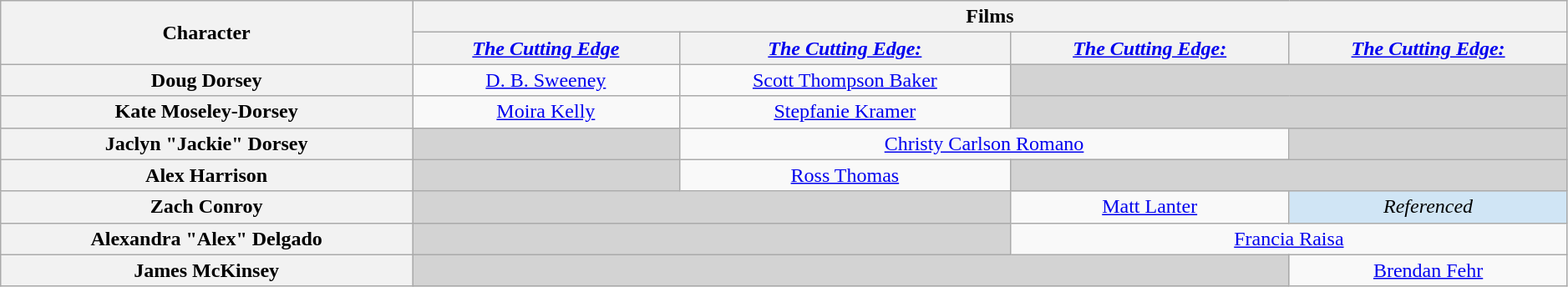<table class="wikitable" style="text-align:center; width:99%;">
<tr>
<th rowspan="2">Character</th>
<th colspan="4" style="text-align:center;">Films</th>
</tr>
<tr>
<th style="text-align:center;"><em><a href='#'>The Cutting Edge</a></em></th>
<th style="text-align:center;"><em><a href='#'>The Cutting Edge: <br></a></em></th>
<th style="text-align:center;"><em><a href='#'>The Cutting Edge: <br></a></em></th>
<th style="text-align:center;"><em><a href='#'>The Cutting Edge: <br></a></em></th>
</tr>
<tr>
<th>Doug Dorsey</th>
<td><a href='#'>D. B. Sweeney</a></td>
<td><a href='#'>Scott Thompson Baker</a></td>
<td colspan="2" style="background:lightgrey;"> </td>
</tr>
<tr>
<th>Kate Moseley-Dorsey</th>
<td><a href='#'>Moira Kelly</a></td>
<td><a href='#'>Stepfanie Kramer</a></td>
<td colspan="2" style="background:lightgrey;"> </td>
</tr>
<tr>
<th>Jaclyn "Jackie" Dorsey</th>
<td style="background:lightgrey;"> </td>
<td colspan="2"><a href='#'>Christy Carlson Romano</a></td>
<td style="background:lightgrey;"> </td>
</tr>
<tr>
<th>Alex Harrison</th>
<td style="background:lightgrey;"> </td>
<td><a href='#'>Ross Thomas</a></td>
<td colspan="2" style="background:lightgrey;"> </td>
</tr>
<tr>
<th>Zach Conroy</th>
<td colspan="2" style="background:lightgrey;"> </td>
<td><a href='#'>Matt Lanter</a></td>
<td style="background: #d0e5f5"><em>Referenced</em></td>
</tr>
<tr>
<th>Alexandra "Alex" Delgado</th>
<td colspan="2" style="background:lightgrey;"> </td>
<td colspan="2"><a href='#'>Francia Raisa</a></td>
</tr>
<tr>
<th>James McKinsey</th>
<td colspan="3" style="background:lightgrey;"> </td>
<td><a href='#'>Brendan Fehr</a></td>
</tr>
</table>
